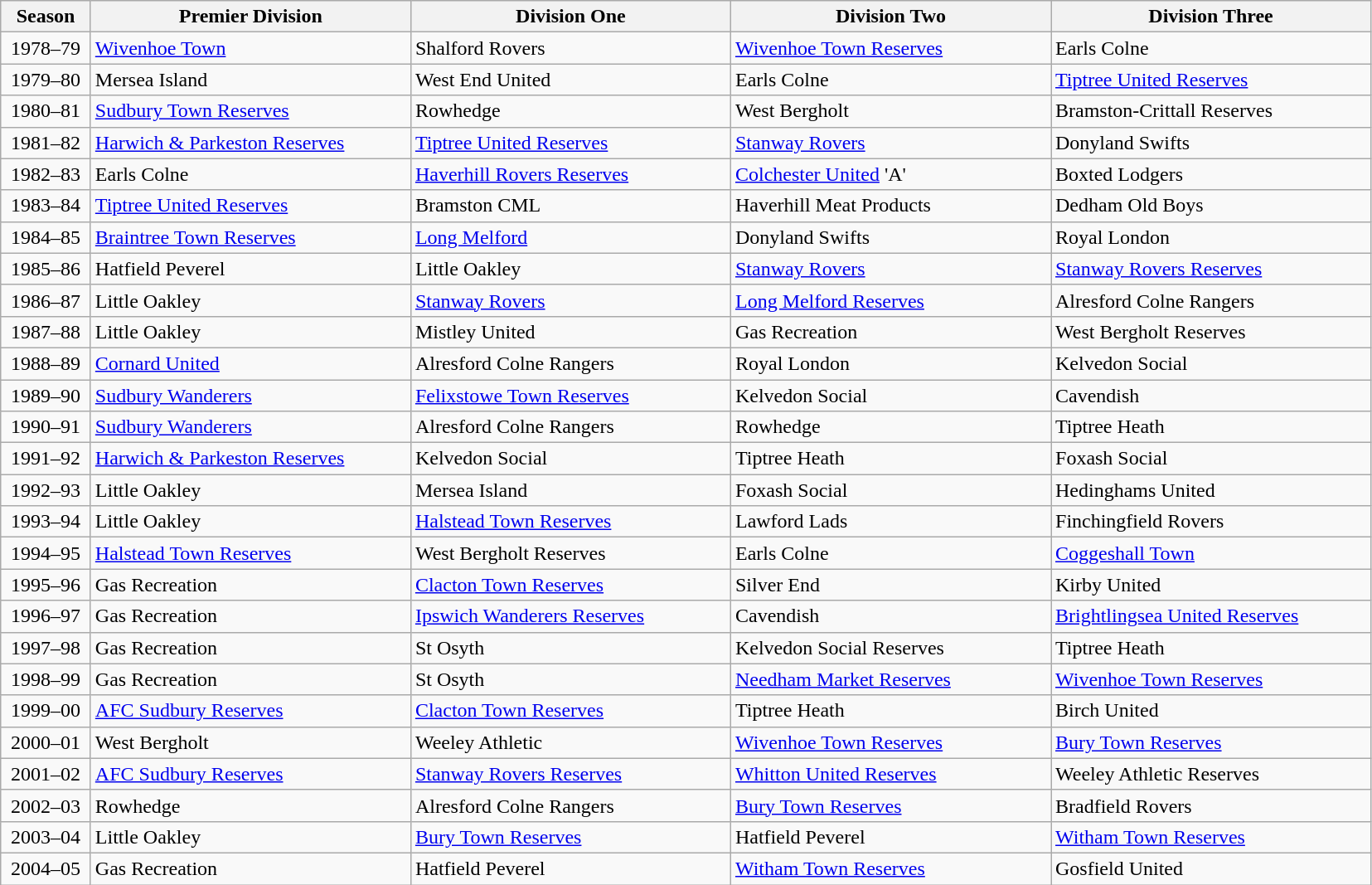<table class=wikitable style="border:0px; margin-top:-1px; margin-bottom:0;">
<tr>
<th width=65px>Season</th>
<th width=250px>Premier Division</th>
<th width=250px>Division One</th>
<th width=250px>Division Two</th>
<th width=250px>Division Three</th>
</tr>
<tr>
<td align=center>1978–79</td>
<td><a href='#'>Wivenhoe Town</a></td>
<td>Shalford Rovers</td>
<td><a href='#'>Wivenhoe Town Reserves</a></td>
<td>Earls Colne</td>
</tr>
<tr>
<td align=center>1979–80</td>
<td>Mersea Island</td>
<td>West End United</td>
<td>Earls Colne</td>
<td><a href='#'>Tiptree United Reserves</a></td>
</tr>
<tr>
<td align=center>1980–81</td>
<td><a href='#'>Sudbury Town Reserves</a></td>
<td>Rowhedge</td>
<td>West Bergholt</td>
<td>Bramston-Crittall Reserves</td>
</tr>
<tr>
<td align=center>1981–82</td>
<td><a href='#'>Harwich & Parkeston Reserves</a></td>
<td><a href='#'>Tiptree United Reserves</a></td>
<td><a href='#'>Stanway Rovers</a></td>
<td>Donyland Swifts</td>
</tr>
<tr>
<td align=center>1982–83</td>
<td>Earls Colne</td>
<td><a href='#'>Haverhill Rovers Reserves</a></td>
<td><a href='#'>Colchester United</a> 'A'</td>
<td>Boxted Lodgers</td>
</tr>
<tr>
<td align=center>1983–84</td>
<td><a href='#'>Tiptree United Reserves</a></td>
<td>Bramston CML</td>
<td>Haverhill Meat Products</td>
<td>Dedham Old Boys</td>
</tr>
<tr>
<td align=center>1984–85</td>
<td><a href='#'>Braintree Town Reserves</a></td>
<td><a href='#'>Long Melford</a></td>
<td>Donyland Swifts</td>
<td>Royal London</td>
</tr>
<tr>
<td align=center>1985–86</td>
<td>Hatfield Peverel</td>
<td>Little Oakley</td>
<td><a href='#'>Stanway Rovers</a></td>
<td><a href='#'>Stanway Rovers Reserves</a></td>
</tr>
<tr>
<td align=center>1986–87</td>
<td>Little Oakley</td>
<td><a href='#'>Stanway Rovers</a></td>
<td><a href='#'>Long Melford Reserves</a></td>
<td>Alresford Colne Rangers</td>
</tr>
<tr>
<td align=center>1987–88</td>
<td>Little Oakley</td>
<td>Mistley United</td>
<td>Gas Recreation</td>
<td>West Bergholt Reserves</td>
</tr>
<tr>
<td align=center>1988–89</td>
<td><a href='#'>Cornard United</a></td>
<td>Alresford Colne Rangers</td>
<td>Royal London</td>
<td>Kelvedon Social</td>
</tr>
<tr>
<td align=center>1989–90</td>
<td><a href='#'>Sudbury Wanderers</a></td>
<td><a href='#'>Felixstowe Town Reserves</a></td>
<td>Kelvedon Social</td>
<td>Cavendish</td>
</tr>
<tr>
<td align=center>1990–91</td>
<td><a href='#'>Sudbury Wanderers</a></td>
<td>Alresford Colne Rangers</td>
<td>Rowhedge</td>
<td>Tiptree Heath</td>
</tr>
<tr>
<td align=center>1991–92</td>
<td><a href='#'>Harwich & Parkeston Reserves</a></td>
<td>Kelvedon Social</td>
<td>Tiptree Heath</td>
<td>Foxash Social</td>
</tr>
<tr>
<td align=center>1992–93</td>
<td>Little Oakley</td>
<td>Mersea Island</td>
<td>Foxash Social</td>
<td>Hedinghams United</td>
</tr>
<tr>
<td align=center>1993–94</td>
<td>Little Oakley</td>
<td><a href='#'>Halstead Town Reserves</a></td>
<td>Lawford Lads</td>
<td>Finchingfield Rovers</td>
</tr>
<tr>
<td align=center>1994–95</td>
<td><a href='#'>Halstead Town Reserves</a></td>
<td>West Bergholt Reserves</td>
<td>Earls Colne</td>
<td><a href='#'>Coggeshall Town</a></td>
</tr>
<tr>
<td align=center>1995–96</td>
<td>Gas Recreation</td>
<td><a href='#'>Clacton Town Reserves</a></td>
<td>Silver End</td>
<td>Kirby United</td>
</tr>
<tr>
<td align=center>1996–97</td>
<td>Gas Recreation</td>
<td><a href='#'>Ipswich Wanderers Reserves</a></td>
<td>Cavendish</td>
<td><a href='#'>Brightlingsea United Reserves</a></td>
</tr>
<tr>
<td align=center>1997–98</td>
<td>Gas Recreation</td>
<td>St Osyth</td>
<td>Kelvedon Social Reserves</td>
<td>Tiptree Heath</td>
</tr>
<tr>
<td align=center>1998–99</td>
<td>Gas Recreation</td>
<td>St Osyth</td>
<td><a href='#'>Needham Market Reserves</a></td>
<td><a href='#'>Wivenhoe Town Reserves</a></td>
</tr>
<tr>
<td align=center>1999–00</td>
<td><a href='#'>AFC Sudbury Reserves</a></td>
<td><a href='#'>Clacton Town Reserves</a></td>
<td>Tiptree Heath</td>
<td>Birch United</td>
</tr>
<tr>
<td align=center>2000–01</td>
<td>West Bergholt</td>
<td>Weeley Athletic</td>
<td><a href='#'>Wivenhoe Town Reserves</a></td>
<td><a href='#'>Bury Town Reserves</a></td>
</tr>
<tr>
<td align=center>2001–02</td>
<td><a href='#'>AFC Sudbury Reserves</a></td>
<td><a href='#'>Stanway Rovers Reserves</a></td>
<td><a href='#'>Whitton United Reserves</a></td>
<td>Weeley Athletic Reserves</td>
</tr>
<tr>
<td align=center>2002–03</td>
<td>Rowhedge</td>
<td>Alresford Colne Rangers</td>
<td><a href='#'>Bury Town Reserves</a></td>
<td>Bradfield Rovers</td>
</tr>
<tr>
<td align=center>2003–04</td>
<td>Little Oakley</td>
<td><a href='#'>Bury Town Reserves</a></td>
<td>Hatfield Peverel</td>
<td><a href='#'>Witham Town Reserves</a></td>
</tr>
<tr>
<td align=center>2004–05</td>
<td>Gas Recreation</td>
<td>Hatfield Peverel</td>
<td><a href='#'>Witham Town Reserves</a></td>
<td>Gosfield United</td>
</tr>
</table>
